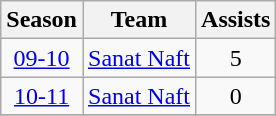<table class="wikitable" style="text-align: center;">
<tr>
<th>Season</th>
<th>Team</th>
<th>Assists</th>
</tr>
<tr>
<td><a href='#'>09-10</a></td>
<td align="left"><a href='#'>Sanat Naft</a></td>
<td>5</td>
</tr>
<tr>
<td><a href='#'>10-11</a></td>
<td align="left"><a href='#'>Sanat Naft</a></td>
<td>0</td>
</tr>
<tr>
</tr>
</table>
